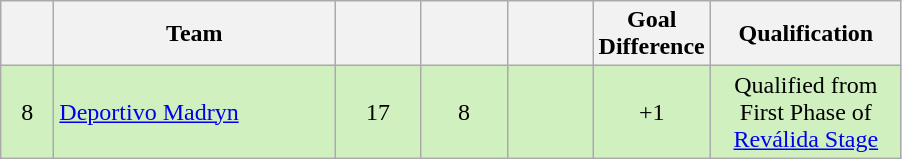<table class="wikitable" style="text-align: center;">
<tr>
<th width=28><br></th>
<th width=180>Team</th>
<th width=50></th>
<th width=50></th>
<th width=50></th>
<th width=50>Goal Difference</th>
<th width=120>Qualification</th>
</tr>
<tr bgcolor=#D0F0C0>
<td>8</td>
<td align="left"><a href='#'>Deportivo Madryn</a></td>
<td>17</td>
<td>8</td>
<td><strong></strong></td>
<td>+1</td>
<td rowspan=4>Qualified from First Phase of <a href='#'>Reválida Stage</a></td>
</tr>
</table>
